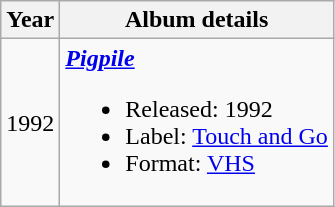<table class ="wikitable">
<tr>
<th>Year</th>
<th>Album details</th>
</tr>
<tr>
<td>1992</td>
<td><strong><em><a href='#'>Pigpile</a></em></strong><br><ul><li>Released: 1992</li><li>Label: <a href='#'>Touch and Go</a></li><li>Format: <a href='#'>VHS</a></li></ul></td>
</tr>
</table>
